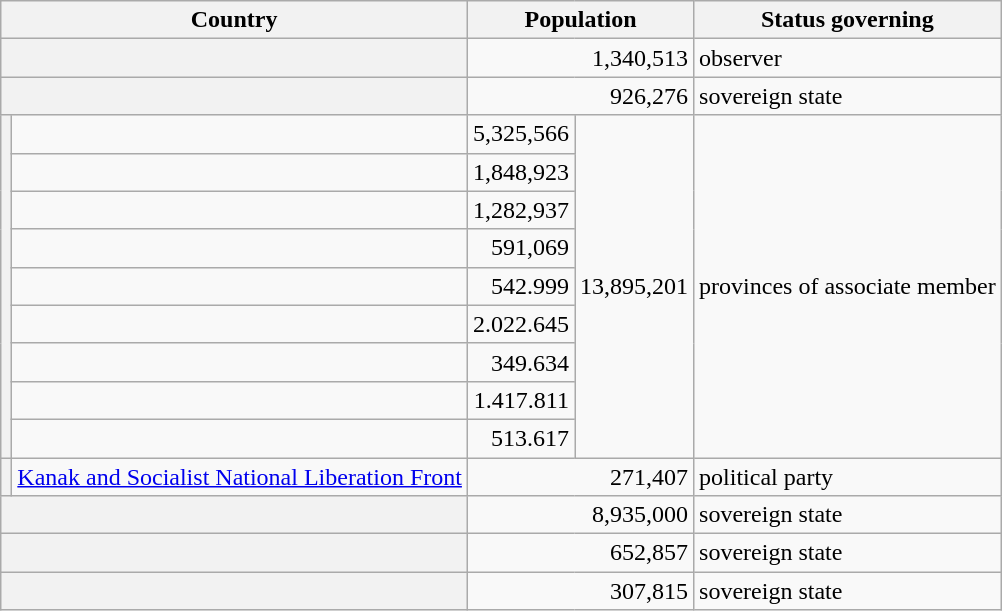<table class="wikitable sortable plainrowheaders">
<tr>
<th scope="colgroup" colspan="2" align=center>Country</th>
<th scope="colgroup" colspan="2" align=center>Population</th>
<th scope="col">Status governing</th>
</tr>
<tr>
<th scope="row" colspan="2" align=left></th>
<td colspan="2" align=right>1,340,513</td>
<td>observer</td>
</tr>
<tr>
<th scope="row" colspan="2" align=left></th>
<td colspan="2" align=right>926,276</td>
<td>sovereign state</td>
</tr>
<tr>
<th scope="row" rowspan="9"></th>
<td></td>
<td>5,325,566</td>
<td rowspan="9">13,895,201</td>
<td rowspan="9">provinces of associate member</td>
</tr>
<tr>
<td></td>
<td align=right>1,848,923</td>
</tr>
<tr>
<td></td>
<td align=right>1,282,937</td>
</tr>
<tr>
<td></td>
<td align=right>591,069</td>
</tr>
<tr>
<td></td>
<td align=right>542.999</td>
</tr>
<tr>
<td></td>
<td align=right>2.022.645</td>
</tr>
<tr>
<td></td>
<td align=right>349.634</td>
</tr>
<tr>
<td></td>
<td align=right>1.417.811</td>
</tr>
<tr>
<td></td>
<td align=right>513.617</td>
</tr>
<tr>
<th scope="row"></th>
<td><a href='#'>Kanak and Socialist National Liberation Front</a></td>
<td colspan="2" align=right>271,407</td>
<td>political party</td>
</tr>
<tr>
<th scope="row" colspan="2" align=left></th>
<td colspan="2" align=right>8,935,000</td>
<td>sovereign state</td>
</tr>
<tr>
<th scope="row" colspan="2" align=left></th>
<td colspan="2" align=right>652,857</td>
<td>sovereign state</td>
</tr>
<tr>
<th scope="row" colspan="2" align=left></th>
<td colspan="2" align=right>307,815</td>
<td>sovereign state</td>
</tr>
</table>
